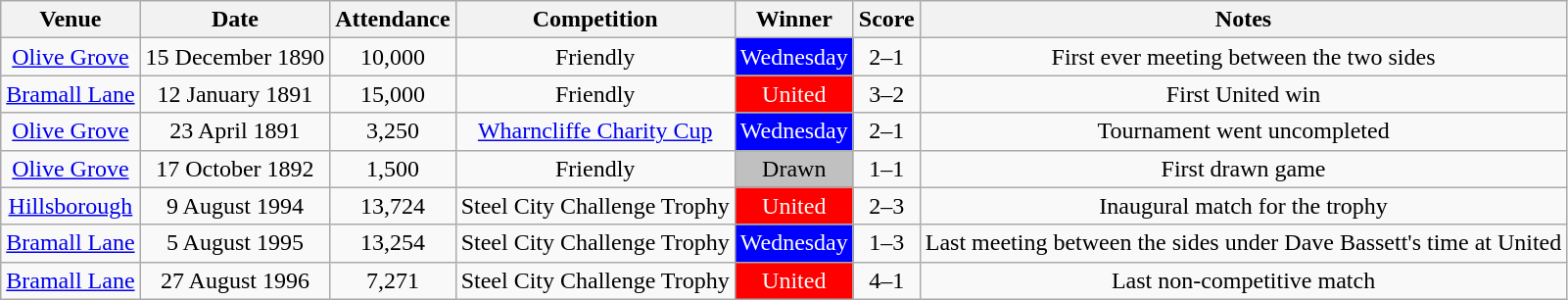<table class="wikitable" style="text-align:center;">
<tr>
<th scope="col">Venue</th>
<th scope="col">Date</th>
<th scope="col">Attendance</th>
<th scope="col">Competition</th>
<th scope="col">Winner</th>
<th scope="col">Score</th>
<th scope="col">Notes</th>
</tr>
<tr>
<td><a href='#'>Olive Grove</a></td>
<td>15 December 1890</td>
<td>10,000</td>
<td>Friendly</td>
<td style="background:blue; color: white">Wednesday</td>
<td>2–1</td>
<td>First ever meeting between the two sides <br></td>
</tr>
<tr>
<td><a href='#'>Bramall Lane</a></td>
<td>12 January 1891</td>
<td>15,000</td>
<td>Friendly</td>
<td style="background:red; color: white">United</td>
<td>3–2</td>
<td>First United win</td>
</tr>
<tr>
<td><a href='#'>Olive Grove</a></td>
<td>23 April 1891</td>
<td>3,250</td>
<td><a href='#'>Wharncliffe Charity Cup</a></td>
<td style="background:blue; color: white">Wednesday</td>
<td>2–1</td>
<td>Tournament went uncompleted</td>
</tr>
<tr>
<td><a href='#'>Olive Grove</a></td>
<td>17 October 1892</td>
<td>1,500</td>
<td>Friendly</td>
<td style="background:silver">Drawn</td>
<td>1–1</td>
<td>First drawn game</td>
</tr>
<tr>
<td><a href='#'>Hillsborough</a></td>
<td>9 August 1994</td>
<td>13,724</td>
<td>Steel City Challenge Trophy</td>
<td style="background:red; color: white">United</td>
<td>2–3</td>
<td>Inaugural match for the trophy</td>
</tr>
<tr>
<td><a href='#'>Bramall Lane</a></td>
<td>5 August 1995</td>
<td>13,254</td>
<td>Steel City Challenge Trophy</td>
<td style="background:blue; color: white">Wednesday</td>
<td>1–3</td>
<td>Last meeting between the sides under Dave Bassett's time at United</td>
</tr>
<tr>
<td><a href='#'>Bramall Lane</a></td>
<td>27 August 1996</td>
<td>7,271</td>
<td>Steel City Challenge Trophy</td>
<td style="background:red; color: white">United</td>
<td>4–1</td>
<td>Last non-competitive match</td>
</tr>
</table>
